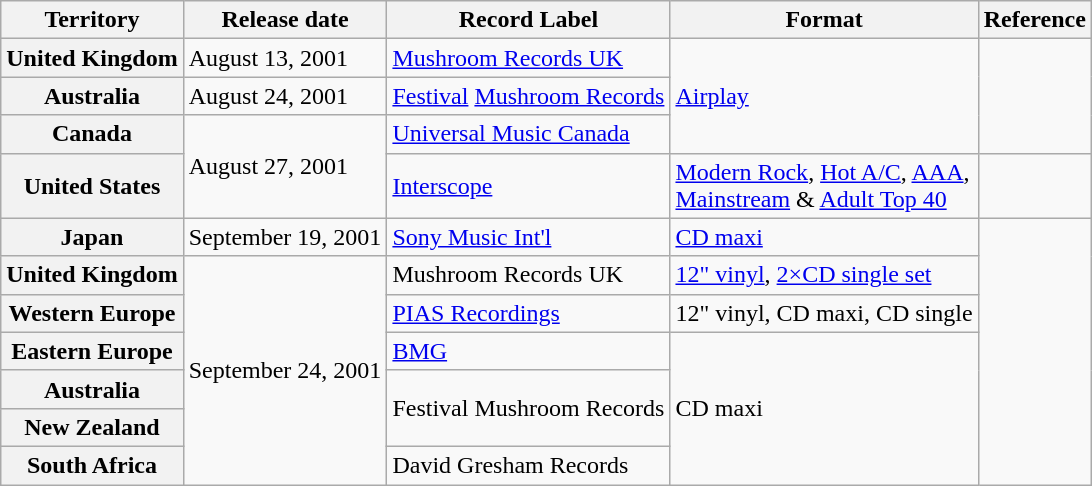<table class="wikitable plainrowheaders">
<tr>
<th scope="col">Territory</th>
<th scope="col">Release date</th>
<th scope="col">Record Label</th>
<th scope="col">Format</th>
<th scope="col">Reference</th>
</tr>
<tr>
<th scope="row">United Kingdom</th>
<td>August 13, 2001</td>
<td><a href='#'>Mushroom Records UK</a></td>
<td rowspan="3"><a href='#'>Airplay</a></td>
</tr>
<tr>
<th scope="row">Australia</th>
<td>August 24, 2001</td>
<td><a href='#'>Festival</a> <a href='#'>Mushroom Records</a></td>
</tr>
<tr>
<th scope="row">Canada</th>
<td rowspan="2">August 27, 2001</td>
<td><a href='#'>Universal Music Canada</a></td>
</tr>
<tr>
<th scope="row">United States</th>
<td><a href='#'>Interscope</a></td>
<td><a href='#'>Modern Rock</a>, <a href='#'>Hot A/C</a>, <a href='#'>AAA</a>,<br><a href='#'>Mainstream</a> & <a href='#'>Adult Top 40</a></td>
<td></td>
</tr>
<tr>
<th scope="row">Japan</th>
<td>September 19, 2001</td>
<td><a href='#'>Sony Music Int'l</a></td>
<td><a href='#'>CD maxi</a></td>
</tr>
<tr>
<th scope="row">United Kingdom</th>
<td rowspan="6">September 24, 2001</td>
<td>Mushroom Records UK</td>
<td><a href='#'>12" vinyl</a>, <a href='#'>2×CD single set</a></td>
</tr>
<tr>
<th scope="row">Western Europe</th>
<td><a href='#'>PIAS Recordings</a></td>
<td>12" vinyl, CD maxi, CD single</td>
</tr>
<tr>
<th scope="row">Eastern Europe</th>
<td><a href='#'>BMG</a></td>
<td rowspan="4">CD maxi</td>
</tr>
<tr>
<th scope="row">Australia</th>
<td rowspan="2">Festival Mushroom Records</td>
</tr>
<tr>
<th scope="row">New Zealand</th>
</tr>
<tr>
<th scope="row">South Africa</th>
<td>David Gresham Records</td>
</tr>
</table>
